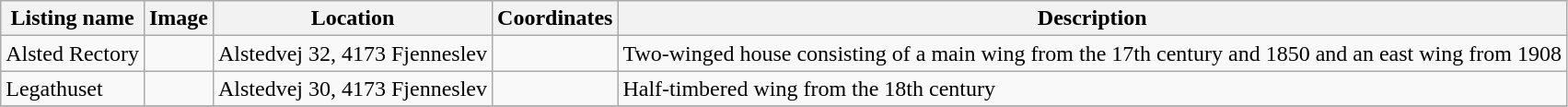<table class="wikitable sortable">
<tr>
<th>Listing name</th>
<th>Image</th>
<th>Location</th>
<th>Coordinates</th>
<th>Description</th>
</tr>
<tr>
<td>Alsted Rectory</td>
<td></td>
<td>Alstedvej 32, 4173 Fjenneslev</td>
<td></td>
<td>Two-winged house consisting of a main wing from the 17th century and 1850 and an east wing from 1908</td>
</tr>
<tr>
<td>Legathuset</td>
<td></td>
<td>Alstedvej 30, 4173 Fjenneslev</td>
<td></td>
<td>Half-timbered wing from the 18th century </td>
</tr>
<tr>
</tr>
</table>
